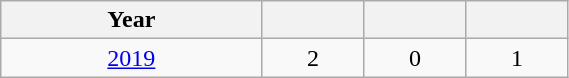<table class="wikitable" width=30% style="font-size:100%; text-align:center;">
<tr>
<th>Year</th>
<th></th>
<th></th>
<th></th>
</tr>
<tr>
<td><a href='#'>2019</a></td>
<td>2</td>
<td>0</td>
<td>1</td>
</tr>
</table>
